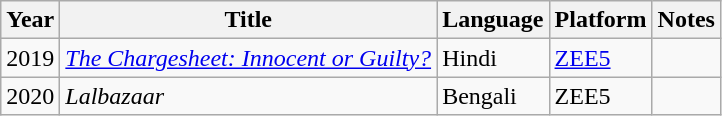<table class="wikitable sortable">
<tr>
<th>Year</th>
<th>Title</th>
<th>Language</th>
<th>Platform</th>
<th>Notes</th>
</tr>
<tr>
<td>2019</td>
<td><em><a href='#'>The Chargesheet: Innocent or Guilty?</a></em></td>
<td>Hindi</td>
<td><a href='#'>ZEE5</a></td>
<td></td>
</tr>
<tr>
<td>2020</td>
<td><em>Lalbazaar</em></td>
<td>Bengali</td>
<td>ZEE5</td>
<td></td>
</tr>
</table>
